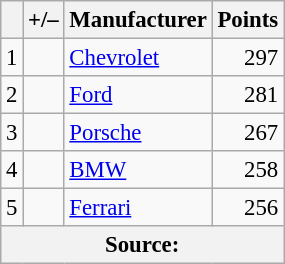<table class="wikitable" style="font-size: 95%;">
<tr>
<th scope="col"></th>
<th scope="col">+/–</th>
<th scope="col">Manufacturer</th>
<th scope="col">Points</th>
</tr>
<tr>
<td align=center>1</td>
<td align="left"></td>
<td> <a href='#'>Chevrolet</a></td>
<td align=right>297</td>
</tr>
<tr>
<td align=center>2</td>
<td align="left"></td>
<td> <a href='#'>Ford</a></td>
<td align=right>281</td>
</tr>
<tr>
<td align=center>3</td>
<td align="left"></td>
<td> <a href='#'>Porsche</a></td>
<td align=right>267</td>
</tr>
<tr>
<td align=center>4</td>
<td align="left"></td>
<td> <a href='#'>BMW</a></td>
<td align=right>258</td>
</tr>
<tr>
<td align=center>5</td>
<td align="left"></td>
<td> <a href='#'>Ferrari</a></td>
<td align=right>256</td>
</tr>
<tr>
<th colspan=5>Source:</th>
</tr>
</table>
